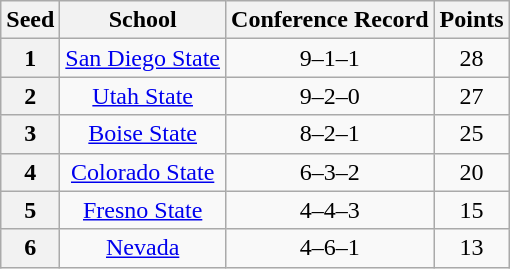<table class="wikitable" style="text-align:center">
<tr>
<th>Seed</th>
<th>School</th>
<th>Conference Record</th>
<th>Points</th>
</tr>
<tr>
<th>1</th>
<td><a href='#'>San Diego State</a></td>
<td>9–1–1</td>
<td>28</td>
</tr>
<tr>
<th>2</th>
<td><a href='#'>Utah State</a></td>
<td>9–2–0</td>
<td>27</td>
</tr>
<tr>
<th>3</th>
<td><a href='#'>Boise State</a></td>
<td>8–2–1</td>
<td>25</td>
</tr>
<tr>
<th>4</th>
<td><a href='#'>Colorado State</a></td>
<td>6–3–2</td>
<td>20</td>
</tr>
<tr>
<th>5</th>
<td><a href='#'>Fresno State</a></td>
<td>4–4–3</td>
<td>15</td>
</tr>
<tr>
<th>6</th>
<td><a href='#'>Nevada</a></td>
<td>4–6–1</td>
<td>13</td>
</tr>
</table>
